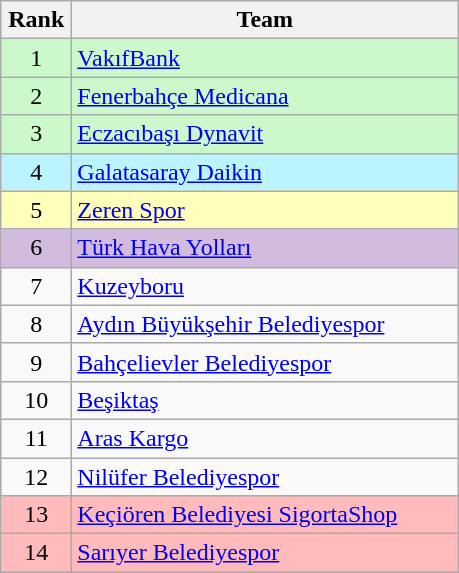<table class="wikitable" style="text-align: center;">
<tr>
<th style="width: 40px;">Rank</th>
<th style="width: 250px;">Team</th>
</tr>
<tr bgcolor=#CCF9CC>
<td>1</td>
<td style="text-align: left;"><a href='#'>VakıfBank</a></td>
</tr>
<tr bgcolor=#CCF9CC>
<td>2</td>
<td style="text-align: left;"><a href='#'>Fenerbahçe Medicana</a></td>
</tr>
<tr bgcolor=#CCF9CC>
<td>3</td>
<td style="text-align: left;"><a href='#'>Eczacıbaşı Dynavit</a></td>
</tr>
<tr bgcolor=#BBF3FF>
<td>4</td>
<td style="text-align: left;"><a href='#'>Galatasaray Daikin</a></td>
</tr>
<tr bgcolor=#FFFFBB>
<td>5</td>
<td style="text-align: left;"><a href='#'>Zeren Spor</a></td>
</tr>
<tr bgcolor=#D3BBDD>
<td>6</td>
<td style="text-align: left;"><a href='#'>Türk Hava Yolları</a></td>
</tr>
<tr>
<td>7</td>
<td style="text-align: left;"><a href='#'>Kuzeyboru</a></td>
</tr>
<tr>
<td>8</td>
<td style="text-align: left;"><a href='#'>Aydın Büyükşehir Belediyespor</a></td>
</tr>
<tr>
<td>9</td>
<td style="text-align: left;"><a href='#'>Bahçelievler Belediyespor</a></td>
</tr>
<tr>
<td>10</td>
<td style="text-align: left;"><a href='#'>Beşiktaş</a></td>
</tr>
<tr>
<td>11</td>
<td style="text-align: left;"><a href='#'>Aras Kargo</a></td>
</tr>
<tr>
<td>12</td>
<td style="text-align: left;"><a href='#'>Nilüfer Belediyespor</a></td>
</tr>
<tr bgcolor=#FFBBBB>
<td>13</td>
<td style="text-align: left;"><a href='#'>Keçiören Belediyesi SigortaShop</a></td>
</tr>
<tr bgcolor=#FFBBBB>
<td>14</td>
<td style="text-align: left;"><a href='#'>Sarıyer Belediyespor</a></td>
</tr>
<tr>
</tr>
</table>
